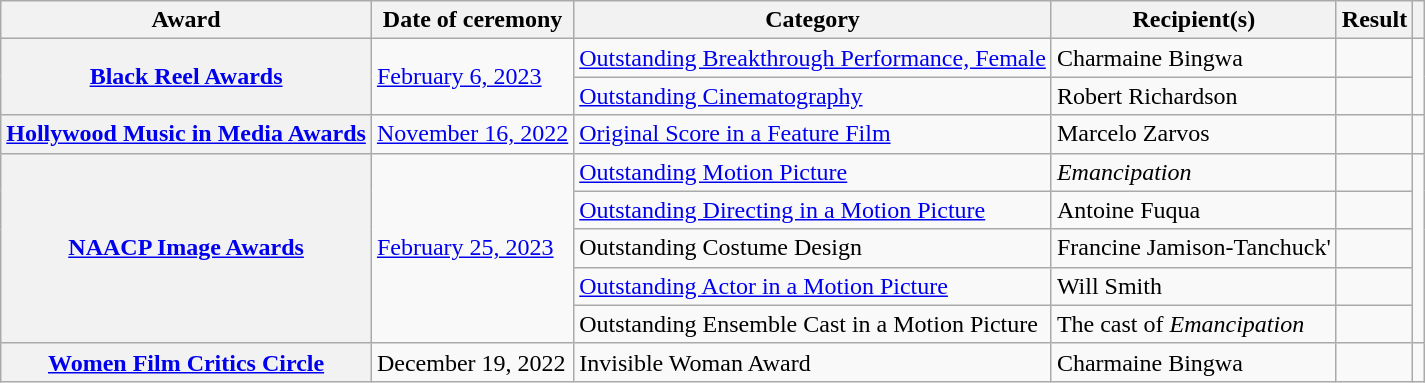<table class="wikitable plainrowheaders sortable col6center">
<tr>
<th scope="col">Award</th>
<th scope="col">Date of ceremony</th>
<th scope="col">Category</th>
<th scope="col">Recipient(s)</th>
<th scope="col">Result</th>
<th scope="col" class="unsortable"></th>
</tr>
<tr>
<th rowspan="2"><a href='#'>Black Reel Awards</a></th>
<td rowspan="2"><a href='#'>February 6, 2023</a></td>
<td><a href='#'>Outstanding Breakthrough Performance, Female</a></td>
<td>Charmaine Bingwa</td>
<td></td>
<td rowspan="2"></td>
</tr>
<tr>
<td><a href='#'>Outstanding Cinematography</a></td>
<td>Robert Richardson</td>
<td></td>
</tr>
<tr>
<th><a href='#'>Hollywood Music in Media Awards</a></th>
<td><a href='#'>November 16, 2022</a></td>
<td><a href='#'>Original Score in a Feature Film</a></td>
<td>Marcelo Zarvos</td>
<td></td>
<td rowspan="1"></td>
</tr>
<tr>
<th rowspan="5"><a href='#'>NAACP Image Awards</a></th>
<td rowspan="5"><a href='#'>February 25, 2023</a></td>
<td><a href='#'>Outstanding Motion Picture</a></td>
<td><em>Emancipation</em></td>
<td></td>
<td rowspan="5"></td>
</tr>
<tr>
<td><a href='#'>Outstanding Directing in a Motion Picture</a></td>
<td>Antoine Fuqua</td>
<td></td>
</tr>
<tr>
<td>Outstanding Costume Design</td>
<td>Francine Jamison-Tanchuck'</td>
<td></td>
</tr>
<tr>
<td><a href='#'>Outstanding Actor in a Motion Picture</a></td>
<td>Will Smith</td>
<td></td>
</tr>
<tr>
<td>Outstanding Ensemble Cast in a Motion Picture</td>
<td>The cast of <em>Emancipation</em></td>
<td></td>
</tr>
<tr>
<th><a href='#'>Women Film Critics Circle</a></th>
<td>December 19, 2022</td>
<td>Invisible Woman Award</td>
<td>Charmaine Bingwa</td>
<td></td>
<td style="text-align:center;"></td>
</tr>
</table>
